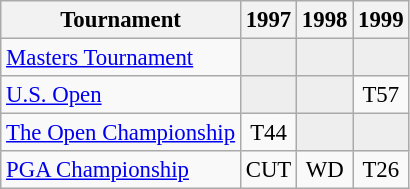<table class="wikitable" style="font-size:95%;text-align:center;">
<tr>
<th>Tournament</th>
<th>1997</th>
<th>1998</th>
<th>1999</th>
</tr>
<tr>
<td align=left><a href='#'>Masters Tournament</a></td>
<td style="background:#eeeeee;"></td>
<td style="background:#eeeeee;"></td>
<td style="background:#eeeeee;"></td>
</tr>
<tr>
<td align=left><a href='#'>U.S. Open</a></td>
<td style="background:#eeeeee;"></td>
<td style="background:#eeeeee;"></td>
<td>T57</td>
</tr>
<tr>
<td align=left><a href='#'>The Open Championship</a></td>
<td>T44</td>
<td style="background:#eeeeee;"></td>
<td style="background:#eeeeee;"></td>
</tr>
<tr>
<td align=left><a href='#'>PGA Championship</a></td>
<td>CUT</td>
<td>WD</td>
<td>T26</td>
</tr>
</table>
